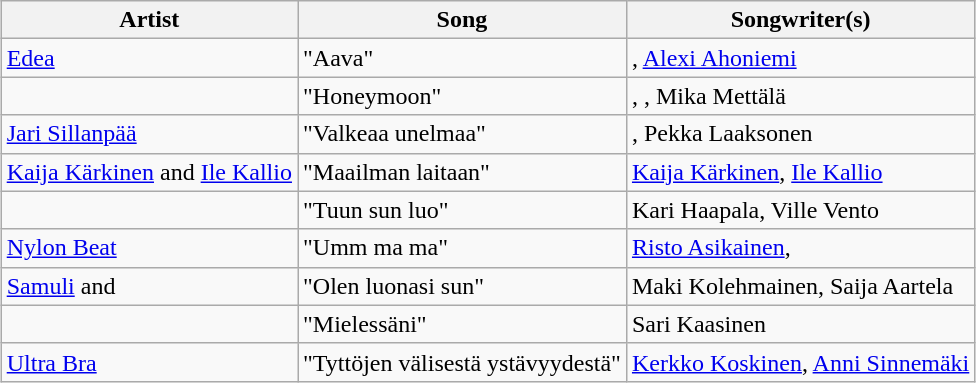<table class="sortable wikitable" style="margin: 1em auto 1em auto; text-align:left;">
<tr>
<th>Artist</th>
<th>Song</th>
<th>Songwriter(s)</th>
</tr>
<tr>
<td><a href='#'>Edea</a></td>
<td>"Aava"</td>
<td>, <a href='#'>Alexi Ahoniemi</a></td>
</tr>
<tr>
<td></td>
<td>"Honeymoon"</td>
<td>, , Mika Mettälä</td>
</tr>
<tr>
<td><a href='#'>Jari Sillanpää</a></td>
<td>"Valkeaa unelmaa"</td>
<td>, Pekka Laaksonen</td>
</tr>
<tr>
<td><a href='#'>Kaija Kärkinen</a> and <a href='#'>Ile Kallio</a></td>
<td>"Maailman laitaan"</td>
<td><a href='#'>Kaija Kärkinen</a>, <a href='#'>Ile Kallio</a></td>
</tr>
<tr>
<td></td>
<td>"Tuun sun luo"</td>
<td>Kari Haapala, Ville Vento</td>
</tr>
<tr>
<td><a href='#'>Nylon Beat</a></td>
<td>"Umm ma ma"</td>
<td><a href='#'>Risto Asikainen</a>, </td>
</tr>
<tr>
<td><a href='#'>Samuli</a> and </td>
<td>"Olen luonasi sun"</td>
<td>Maki Kolehmainen, Saija Aartela</td>
</tr>
<tr>
<td></td>
<td>"Mielessäni"</td>
<td>Sari Kaasinen</td>
</tr>
<tr>
<td><a href='#'>Ultra Bra</a></td>
<td>"Tyttöjen välisestä ystävyydestä"</td>
<td><a href='#'>Kerkko Koskinen</a>, <a href='#'>Anni Sinnemäki</a></td>
</tr>
</table>
